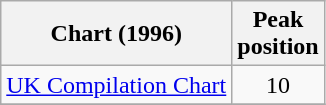<table class="wikitable">
<tr>
<th>Chart (1996)</th>
<th>Peak<br>position</th>
</tr>
<tr>
<td align="left"><a href='#'>UK Compilation Chart</a></td>
<td align="center">10</td>
</tr>
<tr>
</tr>
</table>
